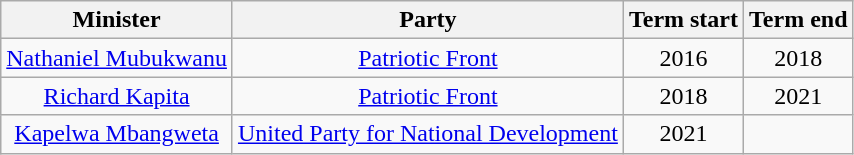<table class="wikitable sortable" style=text-align:center>
<tr>
<th>Minister</th>
<th>Party</th>
<th>Term start</th>
<th>Term end</th>
</tr>
<tr>
<td><a href='#'>Nathaniel Mubukwanu</a></td>
<td><a href='#'>Patriotic Front</a></td>
<td>2016</td>
<td>2018</td>
</tr>
<tr>
<td><a href='#'>Richard Kapita</a></td>
<td><a href='#'>Patriotic Front</a></td>
<td>2018</td>
<td>2021</td>
</tr>
<tr>
<td><a href='#'>Kapelwa Mbangweta</a></td>
<td><a href='#'>United Party for National Development</a></td>
<td>2021</td>
<td></td>
</tr>
</table>
